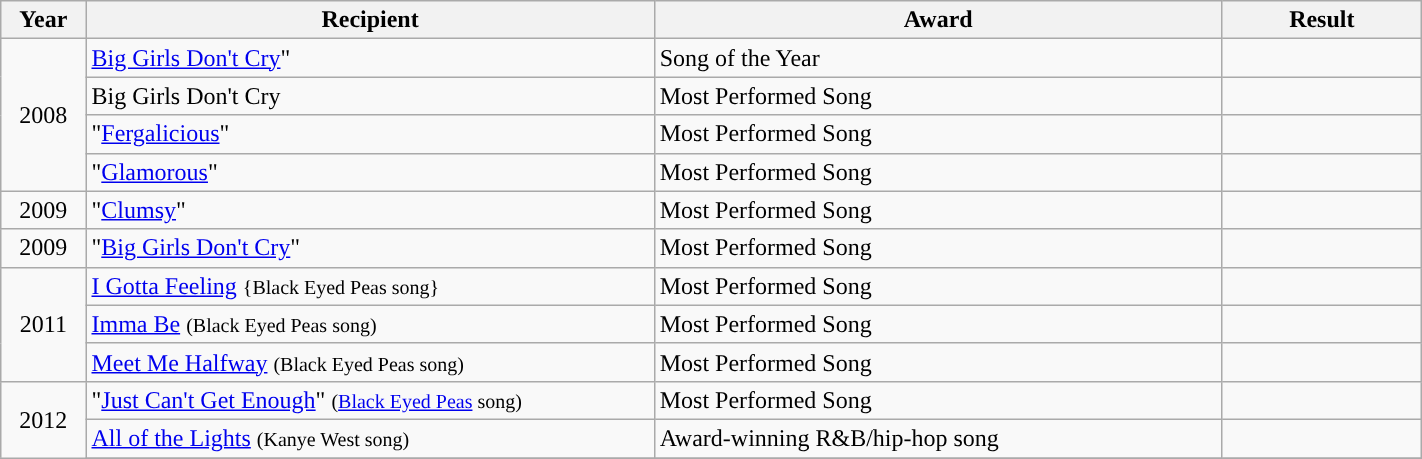<table style="width: 75%;" class="wikitable">
<tr>
<th style="width:6%;">Year</th>
<th style="width:40%;">Recipient</th>
<th style="width:40%;">Award</th>
<th style="width:14%;">Result</th>
</tr>
<tr>
<td rowspan="4" style="text-align:center;">2008</td>
<td><a href='#'>Big Girls Don't Cry</a>"</td>
<td rowspan="1">Song of the Year</td>
<td></td>
</tr>
<tr>
<td>Big Girls Don't Cry</td>
<td rowspan="1">Most Performed Song</td>
<td></td>
</tr>
<tr>
<td>"<a href='#'>Fergalicious</a>"</td>
<td>Most Performed Song</td>
<td></td>
</tr>
<tr>
<td rowspan="1" style="text-align:left;">"<a href='#'>Glamorous</a>"</td>
<td>Most Performed Song</td>
<td></td>
</tr>
<tr>
<td rowspan="1" style="text-align:center;">2009</td>
<td rowspan="1" style="text-align:left;">"<a href='#'>Clumsy</a>"</td>
<td>Most Performed Song</td>
<td></td>
</tr>
<tr>
<td rowspan="1" style="text-align:center;">2009</td>
<td rowspan="1" style="text-align:left;">"<a href='#'>Big Girls Don't Cry</a>"</td>
<td>Most Performed Song</td>
<td></td>
</tr>
<tr>
<td rowspan="3" style="text-align:center;">2011</td>
<td><a href='#'>I Gotta Feeling</a> <small>{Black Eyed Peas song}</small></td>
<td>Most Performed Song</td>
<td></td>
</tr>
<tr>
<td><a href='#'>Imma Be</a> <small>(Black Eyed Peas song)</small></td>
<td>Most Performed Song</td>
<td></td>
</tr>
<tr>
<td><a href='#'>Meet Me Halfway</a> <small>(Black Eyed Peas song)</small></td>
<td>Most Performed Song</td>
<td></td>
</tr>
<tr>
<td rowspan="3" style=text-align:center>2012</td>
<td style=text-align:left>"<a href='#'>Just Can't Get Enough</a>" <small>(<a href='#'>Black Eyed Peas</a> song)</small></td>
<td>Most Performed Song</td>
<td></td>
</tr>
<tr>
<td><a href='#'>All of the Lights</a> <small>(Kanye West song)</small></td>
<td>Award-winning R&B/hip-hop song</td>
<td></td>
</tr>
<tr>
</tr>
</table>
